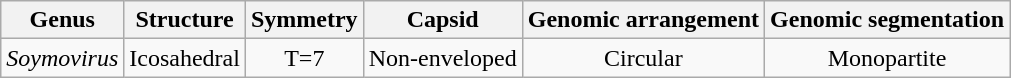<table class="wikitable sortable" style="text-align:center">
<tr>
<th>Genus</th>
<th>Structure</th>
<th>Symmetry</th>
<th>Capsid</th>
<th>Genomic arrangement</th>
<th>Genomic segmentation</th>
</tr>
<tr>
<td><em>Soymovirus</em></td>
<td>Icosahedral</td>
<td>T=7</td>
<td>Non-enveloped</td>
<td>Circular</td>
<td>Monopartite</td>
</tr>
</table>
